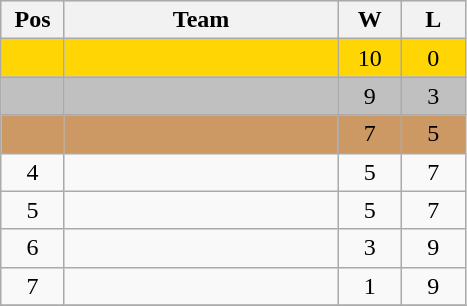<table class="wikitable gauche" style="text-align:center">
<tr bgcolor="e5e5e5">
<th width="35">Pos</th>
<th width="175">Team</th>
<th width="35">W</th>
<th width="35">L</th>
</tr>
<tr bgcolor=#FFD604>
<td></td>
<td align=left></td>
<td>10</td>
<td>0</td>
</tr>
<tr bgcolor=#C0C0C0>
<td></td>
<td align=left></td>
<td>9</td>
<td>3</td>
</tr>
<tr bgcolor=#CC9965>
<td></td>
<td align=left></td>
<td>7</td>
<td>5</td>
</tr>
<tr>
<td>4</td>
<td align=left></td>
<td>5</td>
<td>7</td>
</tr>
<tr>
<td>5</td>
<td align=left></td>
<td>5</td>
<td>7</td>
</tr>
<tr>
<td>6</td>
<td align=left></td>
<td>3</td>
<td>9</td>
</tr>
<tr>
<td>7</td>
<td align=left></td>
<td>1</td>
<td>9</td>
</tr>
<tr>
</tr>
</table>
